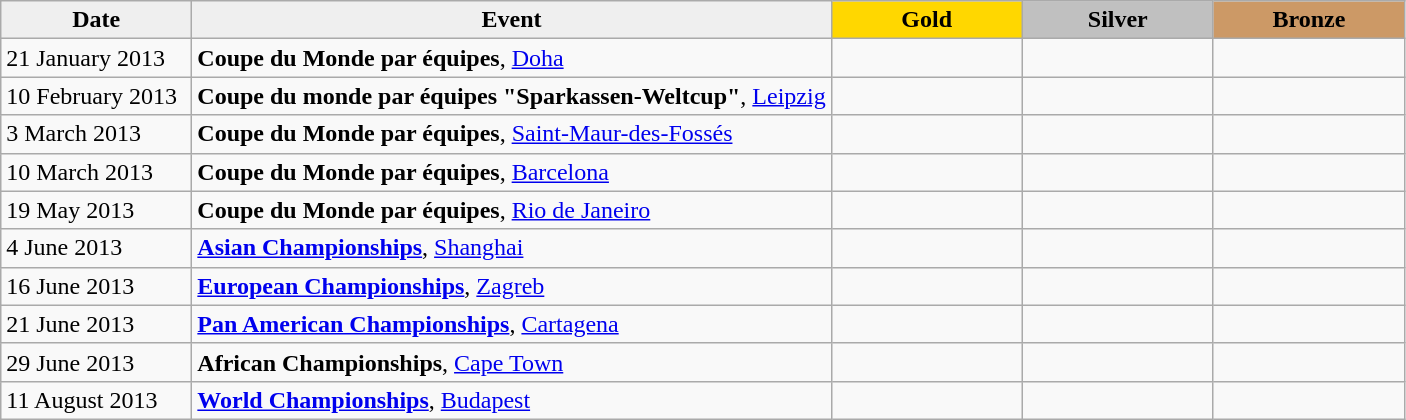<table class="wikitable plainrowheaders">
<tr align=center>
<th scope=col style="width:120px; background: #efefef;">Date</th>
<th scope=col style="background: #efefef;">Event</th>
<th scope="col" style="width:120px; background:gold;">Gold</th>
<th scope="col" style="width:120px; background:silver;">Silver</th>
<th scope="col" style="width:120px; background:#c96;">Bronze</th>
</tr>
<tr>
<td>21 January 2013</td>
<td><strong>Coupe du Monde par équipes</strong>, <a href='#'>Doha</a></td>
<td></td>
<td></td>
<td></td>
</tr>
<tr>
<td>10 February 2013</td>
<td><strong>Coupe du monde par équipes "Sparkassen-Weltcup"</strong>, <a href='#'>Leipzig</a></td>
<td></td>
<td></td>
<td></td>
</tr>
<tr>
<td>3 March 2013</td>
<td><strong>Coupe du Monde par équipes</strong>, <a href='#'>Saint-Maur-des-Fossés</a></td>
<td></td>
<td></td>
<td></td>
</tr>
<tr>
<td>10 March 2013</td>
<td><strong>Coupe du Monde par équipes</strong>, <a href='#'>Barcelona</a></td>
<td></td>
<td></td>
<td></td>
</tr>
<tr>
<td>19 May 2013</td>
<td><strong>Coupe du Monde par équipes</strong>, <a href='#'>Rio de Janeiro</a></td>
<td></td>
<td></td>
<td></td>
</tr>
<tr>
<td>4 June 2013</td>
<td><strong><a href='#'>Asian Championships</a></strong>, <a href='#'>Shanghai</a></td>
<td></td>
<td></td>
<td></td>
</tr>
<tr>
<td>16 June 2013</td>
<td><strong><a href='#'>European Championships</a></strong>, <a href='#'>Zagreb</a></td>
<td></td>
<td></td>
<td></td>
</tr>
<tr>
<td>21 June 2013</td>
<td><strong><a href='#'>Pan American Championships</a></strong>, <a href='#'>Cartagena</a></td>
<td></td>
<td></td>
<td></td>
</tr>
<tr>
<td>29 June 2013</td>
<td><strong>African Championships</strong>, <a href='#'>Cape Town</a></td>
<td></td>
<td></td>
<td></td>
</tr>
<tr>
<td>11 August 2013</td>
<td><strong><a href='#'>World Championships</a></strong>, <a href='#'>Budapest</a></td>
<td></td>
<td></td>
<td></td>
</tr>
</table>
